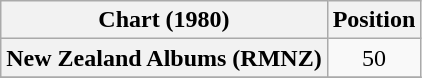<table class="wikitable plainrowheaders" style="text-align:center">
<tr>
<th scope="col">Chart (1980)</th>
<th scope="col">Position</th>
</tr>
<tr>
<th scope="row">New Zealand Albums (RMNZ)</th>
<td>50</td>
</tr>
<tr>
</tr>
</table>
